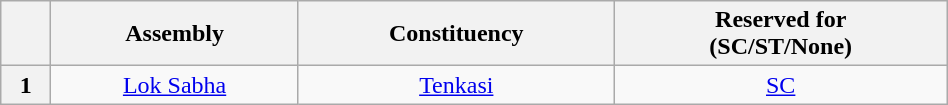<table class="wikitable sortable" style="width:50%; text-align:center">
<tr>
<th data-sort-type=number></th>
<th>Assembly</th>
<th>Constituency</th>
<th>Reserved for<br>(SC/ST/None)</th>
</tr>
<tr>
<th data-sort-value="1">1</th>
<td><a href='#'>Lok Sabha</a></td>
<td><a href='#'>Tenkasi</a></td>
<td><a href='#'>SC</a></td>
</tr>
</table>
